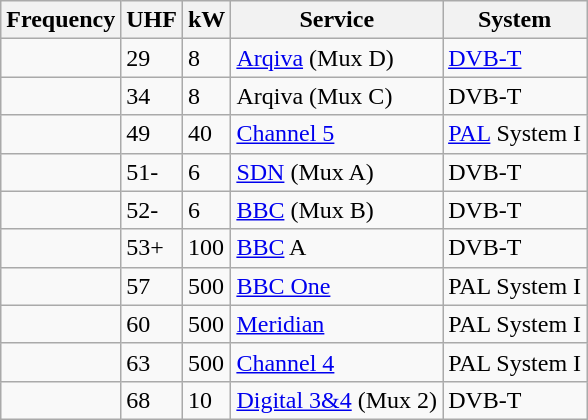<table class="wikitable sortable">
<tr>
<th>Frequency</th>
<th>UHF</th>
<th>kW</th>
<th>Service</th>
<th>System</th>
</tr>
<tr>
<td></td>
<td>29</td>
<td>8</td>
<td><a href='#'>Arqiva</a> (Mux D)</td>
<td><a href='#'>DVB-T</a></td>
</tr>
<tr>
<td></td>
<td>34</td>
<td>8</td>
<td>Arqiva (Mux C)</td>
<td>DVB-T</td>
</tr>
<tr>
<td></td>
<td>49</td>
<td>40</td>
<td><a href='#'>Channel 5</a></td>
<td><a href='#'>PAL</a> System I</td>
</tr>
<tr>
<td></td>
<td>51-</td>
<td>6</td>
<td><a href='#'>SDN</a> (Mux A)</td>
<td>DVB-T</td>
</tr>
<tr>
<td></td>
<td>52-</td>
<td>6</td>
<td><a href='#'>BBC</a> (Mux B)</td>
<td>DVB-T</td>
</tr>
<tr>
<td></td>
<td>53+</td>
<td>100</td>
<td><a href='#'>BBC</a> A</td>
<td>DVB-T</td>
</tr>
<tr>
<td></td>
<td>57</td>
<td>500</td>
<td><a href='#'>BBC One</a></td>
<td>PAL System I</td>
</tr>
<tr>
<td></td>
<td>60</td>
<td>500</td>
<td><a href='#'>Meridian</a></td>
<td>PAL System I</td>
</tr>
<tr>
<td></td>
<td>63</td>
<td>500</td>
<td><a href='#'>Channel 4</a></td>
<td>PAL System I</td>
</tr>
<tr>
<td></td>
<td>68</td>
<td>10</td>
<td><a href='#'>Digital 3&4</a> (Mux 2)</td>
<td>DVB-T</td>
</tr>
</table>
